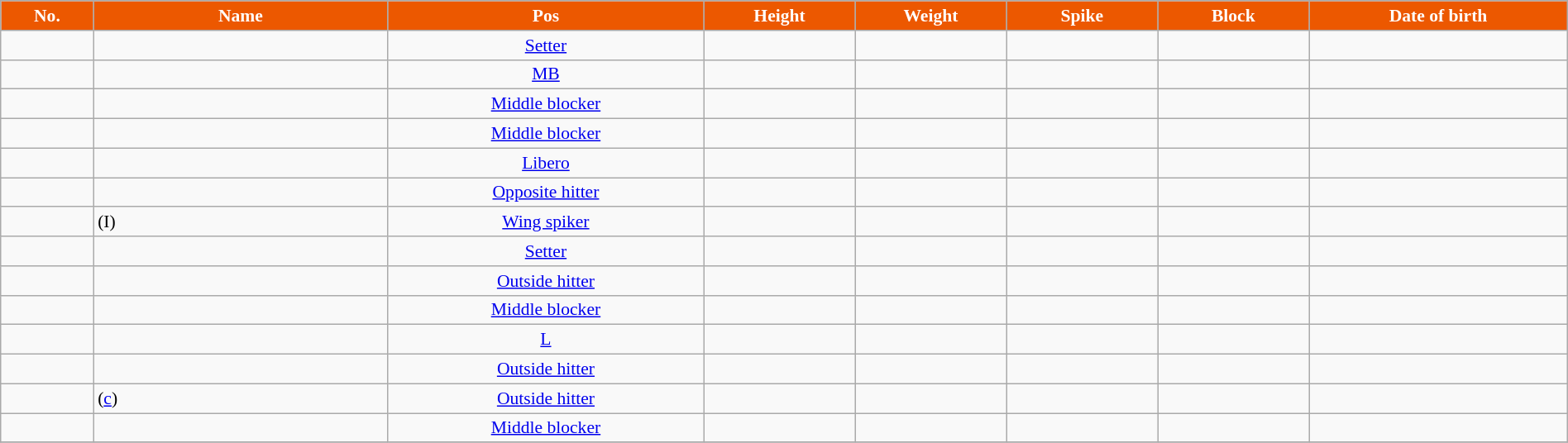<table class="wikitable sortable" style="font-size:90%; text-align:center; width:100%;">
<tr>
<th style="background:#EC5800; color:white;">No.</th>
<th style="width:16em; background:#EC5800; color:white;">Name</th>
<th style="background:#EC5800; color:white;">Pos</th>
<th style="width:8em; background:#EC5800; color:white;">Height</th>
<th style="width:8em; background:#EC5800; color:white;">Weight</th>
<th style="width:8em; background:#EC5800; color:white;">Spike</th>
<th style="width:8em; background:#EC5800; color:white;">Block</th>
<th style="width:14em; background:#EC5800; color:white;">Date of birth</th>
</tr>
<tr>
<td></td>
<td align=left> </td>
<td><a href='#'>Setter</a></td>
<td></td>
<td></td>
<td></td>
<td></td>
<td align=right></td>
</tr>
<tr>
<td></td>
<td align=left></td>
<td><a href='#'>MB</a></td>
<td></td>
<td></td>
<td></td>
<td></td>
<td align=right></td>
</tr>
<tr>
<td></td>
<td align=left> </td>
<td><a href='#'>Middle blocker</a></td>
<td></td>
<td></td>
<td></td>
<td></td>
<td align=right></td>
</tr>
<tr>
<td></td>
<td align=left> </td>
<td><a href='#'>Middle blocker</a></td>
<td></td>
<td></td>
<td></td>
<td></td>
<td align=right></td>
</tr>
<tr>
<td></td>
<td align=left> </td>
<td><a href='#'>Libero</a></td>
<td></td>
<td></td>
<td></td>
<td></td>
<td align=right></td>
</tr>
<tr>
<td></td>
<td align=left> </td>
<td><a href='#'>Opposite hitter</a></td>
<td></td>
<td></td>
<td></td>
<td></td>
<td align=right></td>
</tr>
<tr>
<td></td>
<td align=left>  (I)</td>
<td><a href='#'>Wing spiker</a></td>
<td></td>
<td></td>
<td></td>
<td></td>
<td align=right></td>
</tr>
<tr>
<td></td>
<td align=left> </td>
<td><a href='#'>Setter</a></td>
<td></td>
<td></td>
<td></td>
<td></td>
<td align=right></td>
</tr>
<tr>
<td></td>
<td align=left> </td>
<td><a href='#'>Outside hitter</a></td>
<td></td>
<td></td>
<td></td>
<td></td>
<td align=right></td>
</tr>
<tr>
<td></td>
<td align=left> </td>
<td><a href='#'>Middle blocker</a></td>
<td></td>
<td></td>
<td></td>
<td></td>
<td align=right></td>
</tr>
<tr>
<td></td>
<td align=left></td>
<td><a href='#'>L</a></td>
<td></td>
<td></td>
<td></td>
<td></td>
<td align=right></td>
</tr>
<tr>
<td></td>
<td align=left> </td>
<td><a href='#'>Outside hitter</a></td>
<td></td>
<td></td>
<td></td>
<td></td>
<td align=right></td>
</tr>
<tr>
<td></td>
<td align=left>  (<a href='#'>c</a>)</td>
<td><a href='#'>Outside hitter</a></td>
<td></td>
<td></td>
<td></td>
<td></td>
<td align=right></td>
</tr>
<tr>
<td></td>
<td align=left> </td>
<td><a href='#'>Middle blocker</a></td>
<td></td>
<td></td>
<td></td>
<td></td>
<td align=right></td>
</tr>
<tr>
</tr>
</table>
